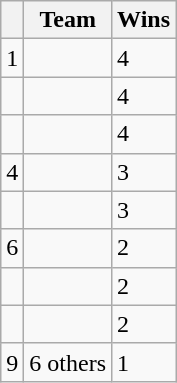<table class="wikitable">
<tr>
<th></th>
<th>Team</th>
<th>Wins</th>
</tr>
<tr>
<td>1</td>
<td></td>
<td>4</td>
</tr>
<tr>
<td></td>
<td></td>
<td>4</td>
</tr>
<tr>
<td></td>
<td></td>
<td>4</td>
</tr>
<tr>
<td>4</td>
<td></td>
<td>3</td>
</tr>
<tr>
<td></td>
<td></td>
<td>3</td>
</tr>
<tr>
<td>6</td>
<td></td>
<td>2</td>
</tr>
<tr>
<td></td>
<td></td>
<td>2</td>
</tr>
<tr>
<td></td>
<td></td>
<td>2</td>
</tr>
<tr>
<td>9</td>
<td>6 others</td>
<td>1</td>
</tr>
</table>
